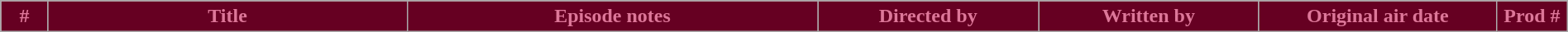<table class="wikitable plainrowheaders" style="width:100%; margin:auto; background:#FFFFFF;">
<tr style="color:#D79">
<th style="background-color:#660022;" width="20">#</th>
<th style="background-color:#660022;" width="200">Title</th>
<th style="background-color:#660022;" width="230">Episode notes</th>
<th style="background-color:#660022;" width="120">Directed by</th>
<th style="background-color:#660022;" width="120">Written by</th>
<th style="background-color:#660022;" width="130">Original air date</th>
<th style="background-color:#660022;" width="20">Prod #<br>
































































































</th>
</tr>
</table>
